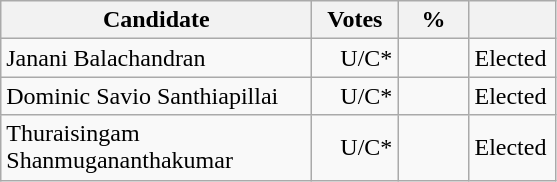<table class="wikitable" border="1" style="text-align:right;">
<tr>
<th align=left width="200">Candidate</th>
<th align=left width="50">Votes</th>
<th align=left width="40">%</th>
<th align=left width="50"></th>
</tr>
<tr>
<td align=left>Janani Balachandran</td>
<td>U/C*</td>
<td></td>
<td align=left>Elected</td>
</tr>
<tr>
<td align=left>Dominic Savio Santhiapillai</td>
<td>U/C*</td>
<td></td>
<td align=left>Elected</td>
</tr>
<tr>
<td align=left>Thuraisingam Shanmugananthakumar</td>
<td>U/C*</td>
<td></td>
<td align=left>Elected</td>
</tr>
</table>
